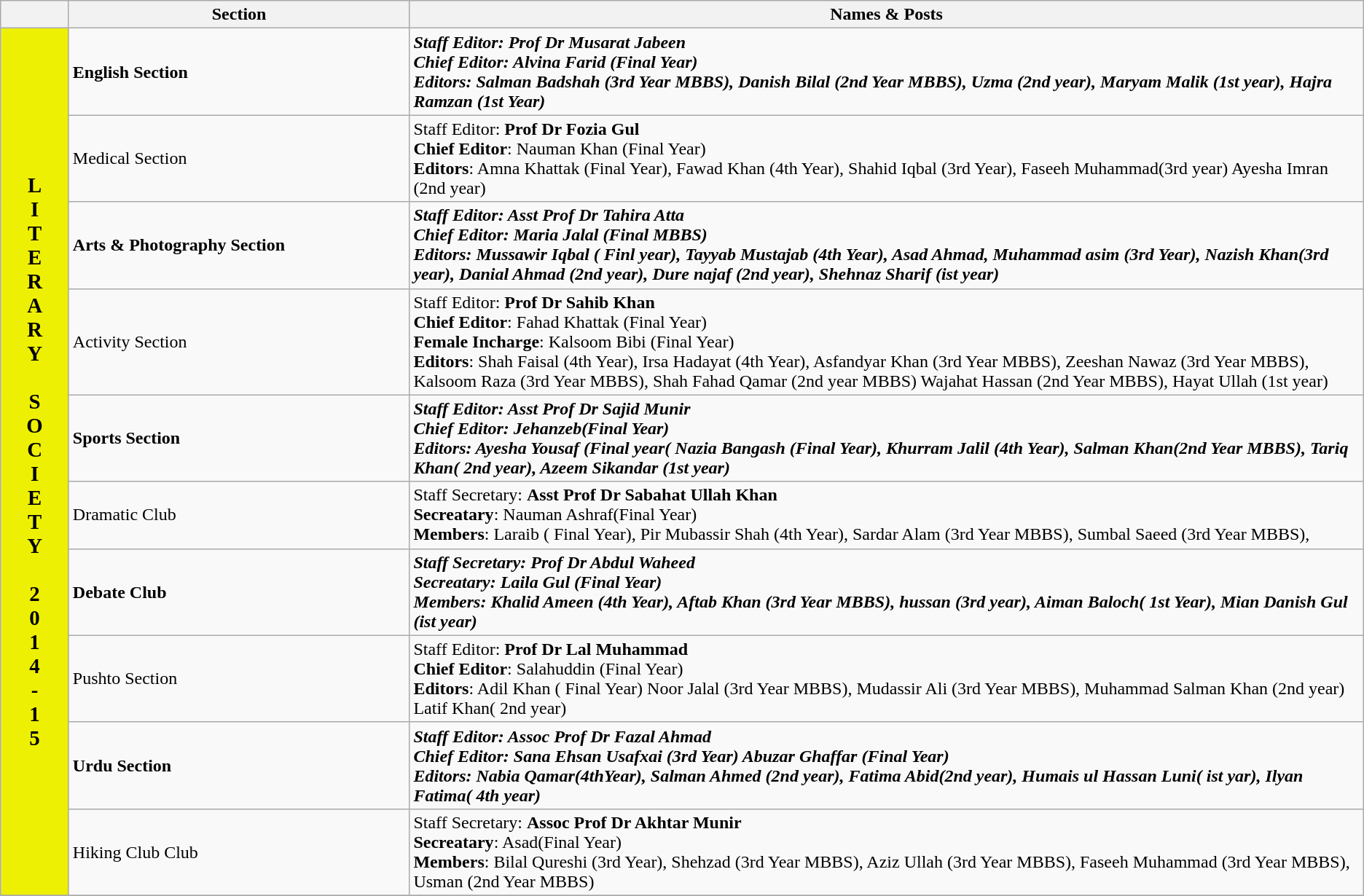<table class="wikitable">
<tr style="background:#b0e0e66; text-align:center;">
<th></th>
<th style="width:25%;">Section</th>
<th style="width:70%;">Names & Posts</th>
</tr>
<tr>
<td rowspan=10   style="text-align:center; background:#eef003; textcolor:#000;"><big><strong>L<br>I<br>T<br>E<br>R<br>A<br>R<br>Y<br> <br>S<br>O<br>C<br>I<br>E<br>T<br>Y<br> <br>2<br>0<br>1<br>4<br>-<br>1<br>5</strong></big></td>
<td><strong>English Section</strong></td>
<td><strong><em>Staff Editor<strong>: </strong>Prof Dr Musarat Jabeen<strong><br></strong>Chief Editor<strong>: Alvina Farid (Final Year)<br></strong>Editors<strong>: Salman Badshah (3rd Year MBBS), Danish Bilal (2nd Year MBBS), Uzma (2nd year), Maryam Malik (1st year), Hajra Ramzan (1st Year)<em></td>
</tr>
<tr>
<td></strong>Medical Section<strong></td>
<td></em></strong>Staff Editor</strong>: <strong>Prof Dr Fozia Gul</strong><br><strong>Chief Editor</strong>: Nauman Khan (Final Year)<br><strong>Editors</strong>: Amna Khattak (Final Year), Fawad Khan (4th Year), Shahid Iqbal (3rd Year), Faseeh Muhammad(3rd year) Ayesha Imran (2nd year)</em></td>
</tr>
<tr>
<td><strong>Arts & Photography Section</strong></td>
<td><strong><em>Staff Editor<strong>: </strong>Asst Prof Dr Tahira Atta<strong><br></strong>Chief Editor<strong>: Maria Jalal (Final MBBS)<br></strong>Editors<strong>: Mussawir Iqbal ( Finl year), Tayyab Mustajab (4th Year), Asad Ahmad, Muhammad asim (3rd Year), Nazish Khan(3rd year), Danial Ahmad (2nd year), Dure najaf (2nd year), Shehnaz Sharif (ist year)<em></td>
</tr>
<tr>
<td></strong>Activity Section<strong></td>
<td></em></strong>Staff Editor</strong>: <strong>Prof Dr Sahib Khan</strong><br><strong>Chief Editor</strong>: Fahad Khattak (Final Year)<br><strong>Female Incharge</strong>: Kalsoom Bibi (Final Year)<br><strong>Editors</strong>: Shah Faisal (4th Year), Irsa Hadayat (4th Year), Asfandyar Khan (3rd Year MBBS), Zeeshan Nawaz (3rd Year MBBS), Kalsoom Raza (3rd Year MBBS), Shah Fahad Qamar (2nd year MBBS) Wajahat Hassan (2nd Year MBBS), Hayat Ullah (1st year)</em></td>
</tr>
<tr>
<td><strong>Sports Section</strong></td>
<td><strong><em>Staff Editor<strong>: </strong>Asst Prof Dr Sajid Munir<strong><br></strong>Chief Editor<strong>: Jehanzeb(Final Year)<br></strong>Editors<strong>:  Ayesha Yousaf (Final year( Nazia Bangash (Final Year), Khurram Jalil (4th Year), Salman Khan(2nd Year MBBS), Tariq Khan( 2nd year), Azeem Sikandar (1st year)<em></td>
</tr>
<tr>
<td></strong>Dramatic Club<strong></td>
<td></em></strong>Staff Secretary</strong>: <strong>Asst Prof Dr Sabahat Ullah Khan</strong> <br><strong>Secreatary</strong>: Nauman Ashraf(Final Year)<br><strong>Members</strong>:  Laraib ( Final Year), Pir Mubassir Shah (4th Year),  Sardar Alam (3rd Year MBBS), Sumbal Saeed (3rd Year MBBS),</em></td>
</tr>
<tr>
<td><strong>Debate Club</strong></td>
<td><strong><em>Staff Secretary<strong>: </strong>Prof Dr Abdul Waheed<strong> <br></strong>Secreatary<strong>: Laila Gul (Final Year)<br></strong>Members<strong>: Khalid Ameen (4th Year), Aftab Khan (3rd Year MBBS), hussan (3rd year), Aiman Baloch( 1st Year), Mian Danish Gul (ist year)<em></td>
</tr>
<tr>
<td></strong>Pushto Section<strong></td>
<td></em></strong>Staff Editor</strong>: <strong>Prof Dr Lal Muhammad</strong><br><strong>Chief Editor</strong>: Salahuddin (Final Year)<br><strong>Editors</strong>:  Adil Khan ( Final Year) Noor Jalal (3rd Year MBBS), Mudassir Ali (3rd Year MBBS), Muhammad Salman Khan (2nd year) Latif Khan( 2nd year)</em></td>
</tr>
<tr>
<td><strong>Urdu Section</strong></td>
<td><strong><em>Staff Editor<strong>: </strong>Assoc Prof Dr Fazal Ahmad<strong><br></strong>Chief Editor<strong>: Sana Ehsan Usafxai (3rd Year) Abuzar Ghaffar (Final Year) <br></strong>Editors<strong>: Nabia Qamar(4thYear), Salman Ahmed  (2nd year), Fatima Abid(2nd year), Humais ul Hassan Luni( ist yar), Ilyan Fatima( 4th year)<em></td>
</tr>
<tr>
<td></strong>Hiking Club Club<strong></td>
<td></em></strong>Staff Secretary</strong>: <strong>Assoc Prof Dr Akhtar Munir</strong> <br><strong>Secreatary</strong>: Asad(Final Year)<br><strong>Members</strong>: Bilal Qureshi (3rd Year), Shehzad (3rd Year MBBS), Aziz Ullah (3rd Year MBBS), Faseeh Muhammad (3rd Year MBBS), Usman (2nd Year MBBS)</em></td>
</tr>
<tr>
</tr>
</table>
